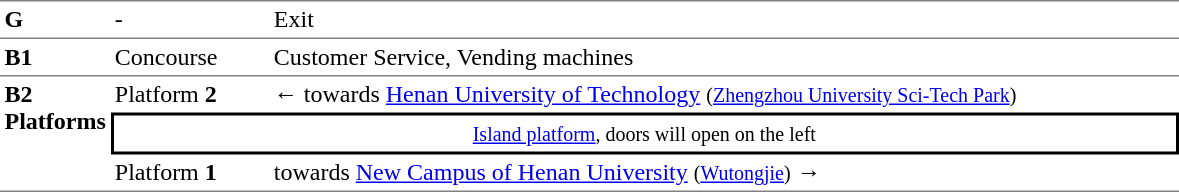<table table border=0 cellspacing=0 cellpadding=3>
<tr>
<td style="border-top:solid 1px gray;" width=50 valign=top><strong>G</strong></td>
<td style="border-top:solid 1px gray;" width=100 valign=top>-</td>
<td style="border-top:solid 1px gray;" width=600 valign=top>Exit</td>
</tr>
<tr>
<td style="border-bottom:solid 1px gray; border-top:solid 1px gray;" valign=top width=50><strong>B1</strong></td>
<td style="border-bottom:solid 1px gray; border-top:solid 1px gray;" valign=top width=100>Concourse<br></td>
<td style="border-bottom:solid 1px gray; border-top:solid 1px gray;" valign=top width=390>Customer Service, Vending machines</td>
</tr>
<tr>
<td style="border-bottom:solid 1px gray;" rowspan="3" valign=top><strong>B2<br>Platforms</strong></td>
<td>Platform <span> <strong>2</strong></span></td>
<td>←  towards <a href='#'>Henan University of Technology</a> <small>(<a href='#'>Zhengzhou University Sci-Tech Park</a>)</small></td>
</tr>
<tr>
<td style="border-right:solid 2px black;border-left:solid 2px black;border-top:solid 2px black;border-bottom:solid 2px black;text-align:center;" colspan=2><small><a href='#'>Island platform</a>, doors will open on the left</small></td>
</tr>
<tr>
<td style="border-bottom:solid 1px gray;">Platform <span> <strong>1</strong></span></td>
<td style="border-bottom:solid 1px gray;">  towards <a href='#'>New Campus of Henan University</a> <small>(<a href='#'>Wutongjie</a>)</small> →</td>
</tr>
</table>
